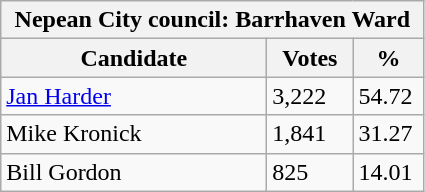<table class="wikitable">
<tr>
<th colspan="3">Nepean City council: Barrhaven Ward</th>
</tr>
<tr>
<th style="width: 170px">Candidate</th>
<th style="width: 50px">Votes</th>
<th style="width: 40px">%</th>
</tr>
<tr>
<td><a href='#'>Jan Harder</a></td>
<td>3,222</td>
<td>54.72</td>
</tr>
<tr>
<td>Mike Kronick</td>
<td>1,841</td>
<td>31.27</td>
</tr>
<tr>
<td>Bill Gordon</td>
<td>825</td>
<td>14.01</td>
</tr>
</table>
